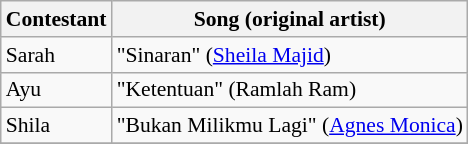<table class="wikitable" style="font-size:90%;">
<tr>
<th>Contestant</th>
<th>Song (original artist)</th>
</tr>
<tr>
<td>Sarah</td>
<td>"Sinaran" (<a href='#'>Sheila Majid</a>)</td>
</tr>
<tr>
<td>Ayu</td>
<td>"Ketentuan" (Ramlah Ram)</td>
</tr>
<tr>
<td>Shila</td>
<td>"Bukan Milikmu Lagi" (<a href='#'>Agnes Monica</a>)</td>
</tr>
<tr>
</tr>
</table>
